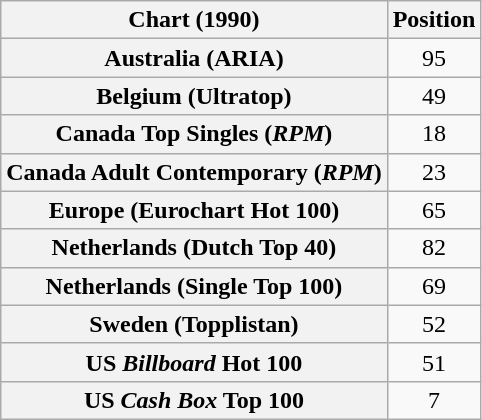<table class="wikitable sortable plainrowheaders" style="text-align:center">
<tr>
<th scope="col">Chart (1990)</th>
<th scope="col">Position</th>
</tr>
<tr>
<th scope="row">Australia (ARIA)</th>
<td>95</td>
</tr>
<tr>
<th scope="row">Belgium (Ultratop)</th>
<td>49</td>
</tr>
<tr>
<th scope="row">Canada Top Singles (<em>RPM</em>)</th>
<td>18</td>
</tr>
<tr>
<th scope="row">Canada Adult Contemporary (<em>RPM</em>)</th>
<td>23</td>
</tr>
<tr>
<th scope="row">Europe (Eurochart Hot 100)</th>
<td>65</td>
</tr>
<tr>
<th scope="row">Netherlands (Dutch Top 40)</th>
<td>82</td>
</tr>
<tr>
<th scope="row">Netherlands (Single Top 100)</th>
<td>69</td>
</tr>
<tr>
<th scope="row">Sweden (Topplistan)</th>
<td>52</td>
</tr>
<tr>
<th scope="row">US <em>Billboard</em> Hot 100</th>
<td>51</td>
</tr>
<tr>
<th scope="row">US <em>Cash Box</em>  Top 100 </th>
<td>7</td>
</tr>
</table>
